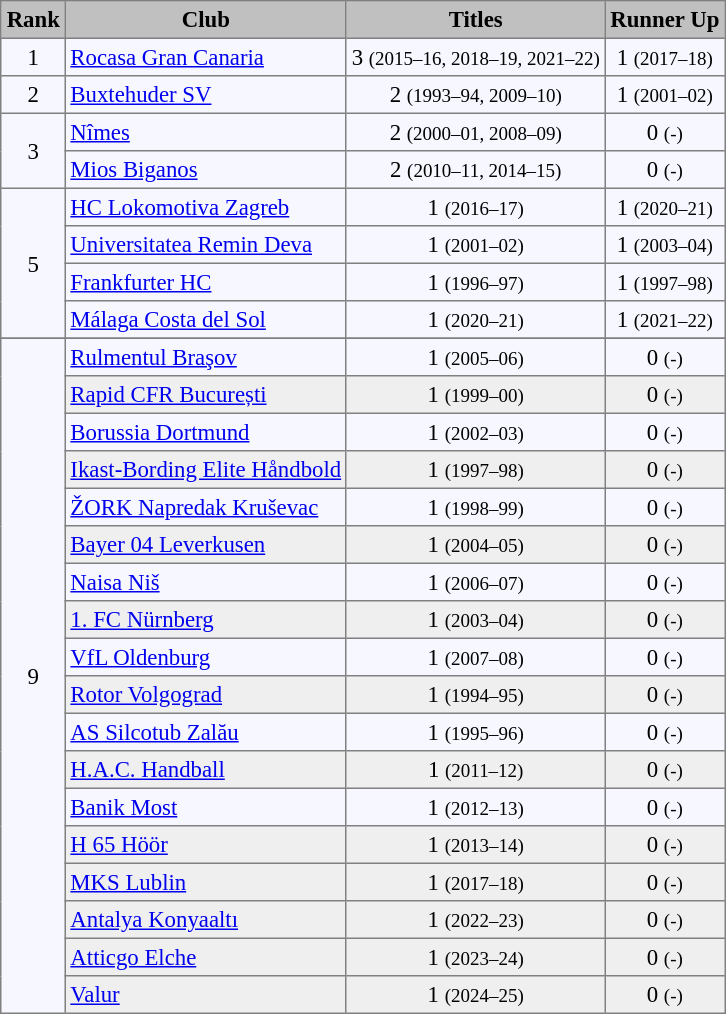<table align="center" bgcolor="#f7f8ff" cellpadding="3" cellspacing="0" border="1" style="font-size: 95%; border: gray solid 1px; border-collapse: collapse; text-align: center;">
<tr bgcolor="#CCCCCC" style="background-color: silver;">
<th>Rank</th>
<th>Club</th>
<th>Titles<small></small></th>
<th>Runner Up <small></small></th>
</tr>
<tr>
<td>1</td>
<td align=left> <a href='#'>Rocasa Gran Canaria</a></td>
<td>3 <small>(2015–16, 2018–19, 2021–22)</small></td>
<td>1 <small>(2017–18)</small></td>
</tr>
<tr>
<td>2</td>
<td align=left> <a href='#'>Buxtehuder SV</a></td>
<td>2 <small>(1993–94, 2009–10)</small></td>
<td>1 <small>(2001–02)</small></td>
</tr>
<tr>
<td rowspan="2">3</td>
<td align=left> <a href='#'>Nîmes</a></td>
<td>2 <small>(2000–01, 2008–09)</small></td>
<td>0 <small>(-)</small></td>
</tr>
<tr>
<td align="left"> <a href='#'>Mios Biganos</a></td>
<td>2 <small>(2010–11, 2014–15)</small></td>
<td>0 <small>(-)</small></td>
</tr>
<tr>
<td rowspan="4">5</td>
<td align="left"> <a href='#'>HC Lokomotiva Zagreb</a></td>
<td>1 <small>(2016–17)</small></td>
<td>1 <small>(2020–21)</small></td>
</tr>
<tr>
<td align=left> <a href='#'>Universitatea Remin Deva</a></td>
<td>1 <small>(2001–02)</small></td>
<td>1 <small>(2003–04)</small></td>
</tr>
<tr>
<td align="left"> <a href='#'>Frankfurter HC</a></td>
<td>1 <small>(1996–97)</small></td>
<td>1 <small>(1997–98)</small></td>
</tr>
<tr>
<td align="left"> <a href='#'>Málaga Costa del Sol</a></td>
<td>1 <small>(2020–21)</small></td>
<td>1 <small>(2021–22)</small></td>
</tr>
<tr bgcolor="#EFEFEF">
</tr>
<tr>
<td rowspan="18">9</td>
<td align="left"> <a href='#'>Rulmentul Braşov</a></td>
<td>1 <small>(2005–06)</small></td>
<td>0 <small>(-)</small></td>
</tr>
<tr bgcolor="#EFEFEF">
<td align="left"> <a href='#'>Rapid CFR București</a></td>
<td>1 <small>(1999–00)</small></td>
<td>0 <small>(-)</small></td>
</tr>
<tr>
<td align="left"> <a href='#'>Borussia Dortmund</a></td>
<td>1 <small>(2002–03)</small></td>
<td>0 <small>(-)</small></td>
</tr>
<tr bgcolor="#EFEFEF">
<td align="left"> <a href='#'>Ikast-Bording Elite Håndbold</a></td>
<td>1 <small>(1997–98)</small></td>
<td>0 <small>(-)</small></td>
</tr>
<tr>
<td align="left"> <a href='#'>ŽORK Napredak Kruševac</a></td>
<td>1 <small>(1998–99)</small></td>
<td>0 <small>(-)</small></td>
</tr>
<tr bgcolor="#EFEFEF">
<td align="left"> <a href='#'>Bayer 04 Leverkusen</a></td>
<td>1 <small>(2004–05)</small></td>
<td>0 <small>(-)</small></td>
</tr>
<tr>
<td align="left"> <a href='#'>Naisa Niš</a></td>
<td>1 <small>(2006–07)</small></td>
<td>0 <small>(-)</small></td>
</tr>
<tr bgcolor="#EFEFEF">
<td align="left"> <a href='#'>1. FC Nürnberg</a></td>
<td>1 <small>(2003–04)</small></td>
<td>0 <small>(-)</small></td>
</tr>
<tr>
<td align="left"> <a href='#'>VfL Oldenburg</a></td>
<td>1 <small>(2007–08)</small></td>
<td>0 <small>(-)</small></td>
</tr>
<tr bgcolor="#EFEFEF">
<td align="left"> <a href='#'>Rotor Volgograd</a></td>
<td>1 <small>(1994–95)</small></td>
<td>0 <small>(-)</small></td>
</tr>
<tr>
<td align="left"> <a href='#'>AS Silcotub Zalău</a></td>
<td>1 <small>(1995–96)</small></td>
<td>0 <small>(-)</small></td>
</tr>
<tr bgcolor="#EFEFEF">
<td align="left"> <a href='#'>H.A.C. Handball</a></td>
<td>1 <small>(2011–12)</small></td>
<td>0 <small>(-)</small></td>
</tr>
<tr>
<td align="left"> <a href='#'>Banik Most</a></td>
<td>1 <small>(2012–13)</small></td>
<td>0 <small>(-)</small></td>
</tr>
<tr bgcolor="#EFEFEF">
<td align="left"> <a href='#'>H 65 Höör</a></td>
<td>1 <small>(2013–14)</small></td>
<td>0 <small>(-)</small></td>
</tr>
<tr bgcolor="#EFEFEF">
<td align="left"> <a href='#'>MKS Lublin</a></td>
<td>1 <small>(2017–18)</small></td>
<td>0 <small>(-)</small></td>
</tr>
<tr bgcolor="#EFEFEF">
<td align="left"> <a href='#'>Antalya Konyaaltı</a></td>
<td>1 <small>(2022–23)</small></td>
<td>0 <small>(-)</small></td>
</tr>
<tr bgcolor="#EFEFEF">
<td align="left"> <a href='#'>Atticgo Elche</a></td>
<td>1 <small>(2023–24)</small></td>
<td>0 <small>(-)</small></td>
</tr>
<tr bgcolor="#EFEFEF">
<td align="left"> <a href='#'>Valur</a></td>
<td>1 <small>(2024–25)</small></td>
<td>0 <small>(-)</small></td>
</tr>
</table>
